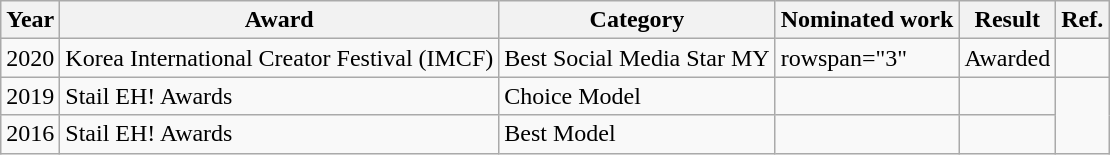<table class="wikitable">
<tr style="text-align:center;">
<th>Year</th>
<th>Award</th>
<th>Category</th>
<th>Nominated work</th>
<th>Result</th>
<th>Ref.</th>
</tr>
<tr>
<td>2020</td>
<td>Korea International Creator Festival (IMCF)</td>
<td>Best Social Media Star MY</td>
<td>rowspan="3" </td>
<td>Awarded</td>
<td></td>
</tr>
<tr>
<td>2019</td>
<td>Stail EH! Awards</td>
<td>Choice Model</td>
<td></td>
<td></td>
</tr>
<tr>
<td>2016</td>
<td>Stail EH! Awards</td>
<td>Best Model</td>
<td></td>
<td></td>
</tr>
</table>
